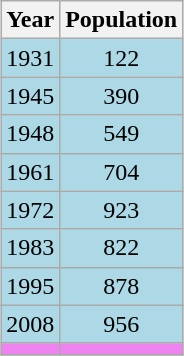<table class="wikitable" style="float:right; margin-right:15px;">
<tr>
<th>Year</th>
<th>Population</th>
</tr>
<tr ---- bgcolor="#ADD8E6">
<td>1931</td>
<td align="center">122</td>
</tr>
<tr ---- bgcolor="#ADD8E6">
<td>1945</td>
<td align="center">390</td>
</tr>
<tr ---- bgcolor="#ADD8E6">
<td>1948</td>
<td align="center">549</td>
</tr>
<tr ---- bgcolor="#ADD8E6">
<td>1961</td>
<td align="center">704</td>
</tr>
<tr ---- bgcolor="#ADD8E6">
<td>1972</td>
<td align="center">923</td>
</tr>
<tr ---- bgcolor="#ADD8E6">
<td>1983</td>
<td align="center">822</td>
</tr>
<tr ---- bgcolor="#ADD8E6">
<td>1995</td>
<td align="center">878</td>
</tr>
<tr ---- bgcolor="#ADD8E6">
<td>2008</td>
<td align="center">956</td>
</tr>
<tr ---- bgcolor="#EE82EE">
<td></td>
<td align="center"></td>
</tr>
<tr ---->
</tr>
</table>
